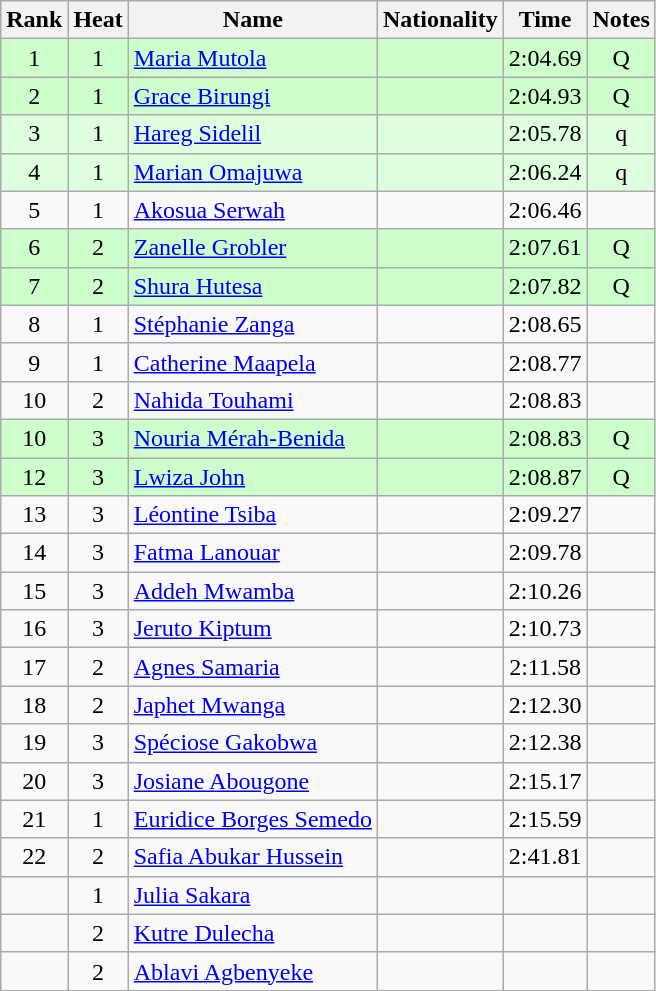<table class="wikitable sortable" style="text-align:center">
<tr>
<th>Rank</th>
<th>Heat</th>
<th>Name</th>
<th>Nationality</th>
<th>Time</th>
<th>Notes</th>
</tr>
<tr bgcolor=ccffcc>
<td>1</td>
<td>1</td>
<td align=left><a href='#'>Maria Mutola</a></td>
<td align=left></td>
<td>2:04.69</td>
<td>Q</td>
</tr>
<tr bgcolor=ccffcc>
<td>2</td>
<td>1</td>
<td align=left><a href='#'>Grace Birungi</a></td>
<td align=left></td>
<td>2:04.93</td>
<td>Q</td>
</tr>
<tr bgcolor=ddffdd>
<td>3</td>
<td>1</td>
<td align=left><a href='#'>Hareg Sidelil</a></td>
<td align=left></td>
<td>2:05.78</td>
<td>q</td>
</tr>
<tr bgcolor=ddffdd>
<td>4</td>
<td>1</td>
<td align=left><a href='#'>Marian Omajuwa</a></td>
<td align=left></td>
<td>2:06.24</td>
<td>q</td>
</tr>
<tr>
<td>5</td>
<td>1</td>
<td align=left><a href='#'>Akosua Serwah</a></td>
<td align=left></td>
<td>2:06.46</td>
<td></td>
</tr>
<tr bgcolor=ccffcc>
<td>6</td>
<td>2</td>
<td align=left><a href='#'>Zanelle Grobler</a></td>
<td align=left></td>
<td>2:07.61</td>
<td>Q</td>
</tr>
<tr bgcolor=ccffcc>
<td>7</td>
<td>2</td>
<td align=left><a href='#'>Shura Hutesa</a></td>
<td align=left></td>
<td>2:07.82</td>
<td>Q</td>
</tr>
<tr>
<td>8</td>
<td>1</td>
<td align=left><a href='#'>Stéphanie Zanga</a></td>
<td align=left></td>
<td>2:08.65</td>
<td></td>
</tr>
<tr>
<td>9</td>
<td>1</td>
<td align=left><a href='#'>Catherine Maapela</a></td>
<td align=left></td>
<td>2:08.77</td>
<td></td>
</tr>
<tr>
<td>10</td>
<td>2</td>
<td align=left><a href='#'>Nahida Touhami</a></td>
<td align=left></td>
<td>2:08.83</td>
<td></td>
</tr>
<tr bgcolor=ccffcc>
<td>10</td>
<td>3</td>
<td align=left><a href='#'>Nouria Mérah-Benida</a></td>
<td align=left></td>
<td>2:08.83</td>
<td>Q</td>
</tr>
<tr bgcolor=ccffcc>
<td>12</td>
<td>3</td>
<td align=left><a href='#'>Lwiza John</a></td>
<td align=left></td>
<td>2:08.87</td>
<td>Q</td>
</tr>
<tr>
<td>13</td>
<td>3</td>
<td align=left><a href='#'>Léontine Tsiba</a></td>
<td align=left></td>
<td>2:09.27</td>
<td></td>
</tr>
<tr>
<td>14</td>
<td>3</td>
<td align=left><a href='#'>Fatma Lanouar</a></td>
<td align=left></td>
<td>2:09.78</td>
<td></td>
</tr>
<tr>
<td>15</td>
<td>3</td>
<td align=left><a href='#'>Addeh Mwamba</a></td>
<td align=left></td>
<td>2:10.26</td>
<td></td>
</tr>
<tr>
<td>16</td>
<td>3</td>
<td align=left><a href='#'>Jeruto Kiptum</a></td>
<td align=left></td>
<td>2:10.73</td>
<td></td>
</tr>
<tr>
<td>17</td>
<td>2</td>
<td align=left><a href='#'>Agnes Samaria</a></td>
<td align=left></td>
<td>2:11.58</td>
<td></td>
</tr>
<tr>
<td>18</td>
<td>2</td>
<td align=left><a href='#'>Japhet Mwanga</a></td>
<td align=left></td>
<td>2:12.30</td>
<td></td>
</tr>
<tr>
<td>19</td>
<td>3</td>
<td align=left><a href='#'>Spéciose Gakobwa</a></td>
<td align=left></td>
<td>2:12.38</td>
<td></td>
</tr>
<tr>
<td>20</td>
<td>3</td>
<td align=left><a href='#'>Josiane Abougone</a></td>
<td align=left></td>
<td>2:15.17</td>
<td></td>
</tr>
<tr>
<td>21</td>
<td>1</td>
<td align=left><a href='#'>Euridice Borges Semedo</a></td>
<td align=left></td>
<td>2:15.59</td>
<td></td>
</tr>
<tr>
<td>22</td>
<td>2</td>
<td align=left><a href='#'>Safia Abukar Hussein</a></td>
<td align=left></td>
<td>2:41.81</td>
<td></td>
</tr>
<tr>
<td></td>
<td>1</td>
<td align=left><a href='#'>Julia Sakara</a></td>
<td align=left></td>
<td></td>
<td></td>
</tr>
<tr>
<td></td>
<td>2</td>
<td align=left><a href='#'>Kutre Dulecha</a></td>
<td align=left></td>
<td></td>
<td></td>
</tr>
<tr>
<td></td>
<td>2</td>
<td align=left><a href='#'>Ablavi Agbenyeke</a></td>
<td align=left></td>
<td></td>
<td></td>
</tr>
</table>
